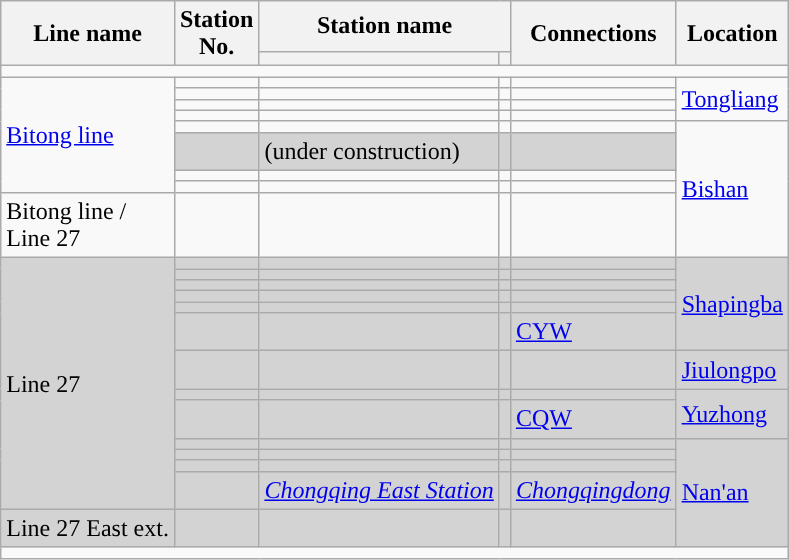<table class="wikitable">
<tr>
<th rowspan="2">Line name</th>
<th rowspan="2">Station<br>No.</th>
<th colspan="2">Station name</th>
<th rowspan="2">Connections<br></th>
<th rowspan="2">Location</th>
</tr>
<tr>
<th></th>
<th></th>
</tr>
<tr style="background:#">
<td colspan = "6"></td>
</tr>
<tr>
<td rowspan="8"><a href='#'>Bitong line</a></td>
<td></td>
<td><em></em></td>
<td></td>
<td></td>
<td rowspan="4"><a href='#'>Tongliang</a></td>
</tr>
<tr>
<td></td>
<td><em></em></td>
<td></td>
<td></td>
</tr>
<tr>
<td></td>
<td><em></em></td>
<td></td>
<td></td>
</tr>
<tr>
<td></td>
<td><em></em></td>
<td></td>
<td></td>
</tr>
<tr>
<td></td>
<td><em></em></td>
<td></td>
<td></td>
<td rowspan="5"><a href='#'>Bishan</a></td>
</tr>
<tr bgcolor="lightgrey">
<td></td>
<td><em></em> (under construction)</td>
<td></td>
<td></td>
</tr>
<tr>
<td></td>
<td><em></em></td>
<td></td>
<td></td>
</tr>
<tr>
<td></td>
<td><em></em></td>
<td></td>
<td></td>
</tr>
<tr>
<td>Bitong line /<br>Line 27</td>
<td></td>
<td><em></em></td>
<td></td>
<td><br></td>
</tr>
<tr bgcolor="lightgrey">
<td rowspan="13">Line 27</td>
<td></td>
<td><em></em></td>
<td></td>
<td> </td>
<td rowspan="6"><a href='#'>Shapingba</a></td>
</tr>
<tr bgcolor="lightgrey">
<td></td>
<td><em></em></td>
<td></td>
<td> </td>
</tr>
<tr bgcolor="lightgrey">
<td></td>
<td><em></em></td>
<td></td>
<td></td>
</tr>
<tr bgcolor="lightgrey">
<td></td>
<td><em></em></td>
<td></td>
<td> </td>
</tr>
<tr bgcolor="lightgrey">
<td></td>
<td><em></em></td>
<td></td>
<td></td>
</tr>
<tr bgcolor="lightgrey">
<td></td>
<td><em></em></td>
<td></td>
<td>    <a href='#'>CYW</a></td>
</tr>
<tr bgcolor="lightgrey">
<td></td>
<td><em></em></td>
<td></td>
<td> </td>
<td><a href='#'>Jiulongpo</a></td>
</tr>
<tr bgcolor="lightgrey">
<td></td>
<td><em></em></td>
<td></td>
<td></td>
<td rowspan="2"><a href='#'>Yuzhong</a></td>
</tr>
<tr bgcolor="lightgrey">
<td></td>
<td><em></em></td>
<td></td>
<td>   <a href='#'>CQW</a></td>
</tr>
<tr bgcolor="lightgrey">
<td></td>
<td><em></em></td>
<td></td>
<td></td>
<td rowspan="5"><a href='#'>Nan'an</a></td>
</tr>
<tr bgcolor="lightgrey">
<td></td>
<td><em></em></td>
<td></td>
<td>  </td>
</tr>
<tr bgcolor="lightgrey">
<td></td>
<td><em></em></td>
<td></td>
<td></td>
</tr>
<tr bgcolor="lightgrey">
<td></td>
<td><em><a href='#'>Chongqing East Station</a></em></td>
<td></td>
<td>     <em><a href='#'>Chongqingdong</a></em></td>
</tr>
<tr bgcolor="lightgrey">
<td rowspan="1">Line 27 East ext.</td>
<td></td>
<td><em></em></td>
<td></td>
<td></td>
</tr>
<tr style="background:#">
<td colspan = "6"></td>
</tr>
</table>
